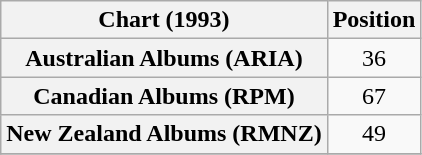<table class="wikitable sortable plainrowheaders" style="text-align:center">
<tr>
<th scope="col">Chart (1993)</th>
<th scope="col">Position</th>
</tr>
<tr>
<th scope="row">Australian Albums (ARIA)</th>
<td>36</td>
</tr>
<tr>
<th scope="row">Canadian Albums (RPM)</th>
<td>67</td>
</tr>
<tr>
<th scope="row">New Zealand Albums (RMNZ)</th>
<td>49</td>
</tr>
<tr>
</tr>
</table>
